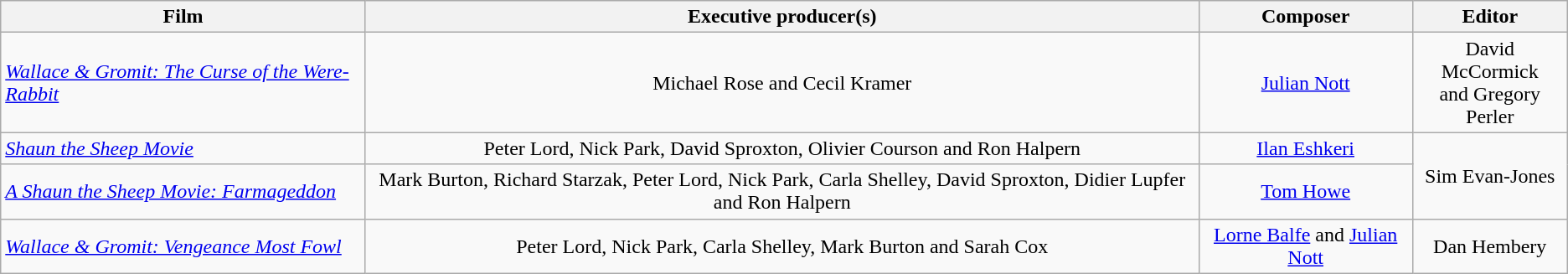<table class="wikitable" style="text-align:center;">
<tr>
<th>Film</th>
<th>Executive producer(s)</th>
<th>Composer</th>
<th>Editor</th>
</tr>
<tr>
<td style="text-align:left;"><em><a href='#'>Wallace & Gromit: The Curse of the Were-Rabbit</a></em></td>
<td>Michael Rose and Cecil Kramer</td>
<td><a href='#'>Julian Nott</a></td>
<td>David McCormick<br>and Gregory Perler</td>
</tr>
<tr>
<td style="text-align:left;"><em><a href='#'>Shaun the Sheep Movie</a></em></td>
<td>Peter Lord, Nick Park, David Sproxton, Olivier Courson and Ron Halpern</td>
<td><a href='#'>Ilan Eshkeri</a></td>
<td rowspan="2">Sim Evan-Jones</td>
</tr>
<tr>
<td style="text-align:left;"><em><a href='#'>A Shaun the Sheep Movie: Farmageddon</a></em></td>
<td>Mark Burton, Richard Starzak, Peter Lord, Nick Park, Carla Shelley, David Sproxton, Didier Lupfer and Ron Halpern</td>
<td><a href='#'>Tom Howe</a></td>
</tr>
<tr>
<td style="text-align:left;"><em><a href='#'>Wallace & Gromit: Vengeance Most Fowl</a></em></td>
<td>Peter Lord, Nick Park, Carla Shelley, Mark Burton and Sarah Cox</td>
<td><a href='#'>Lorne Balfe</a> and <a href='#'>Julian Nott</a></td>
<td>Dan Hembery</td>
</tr>
</table>
